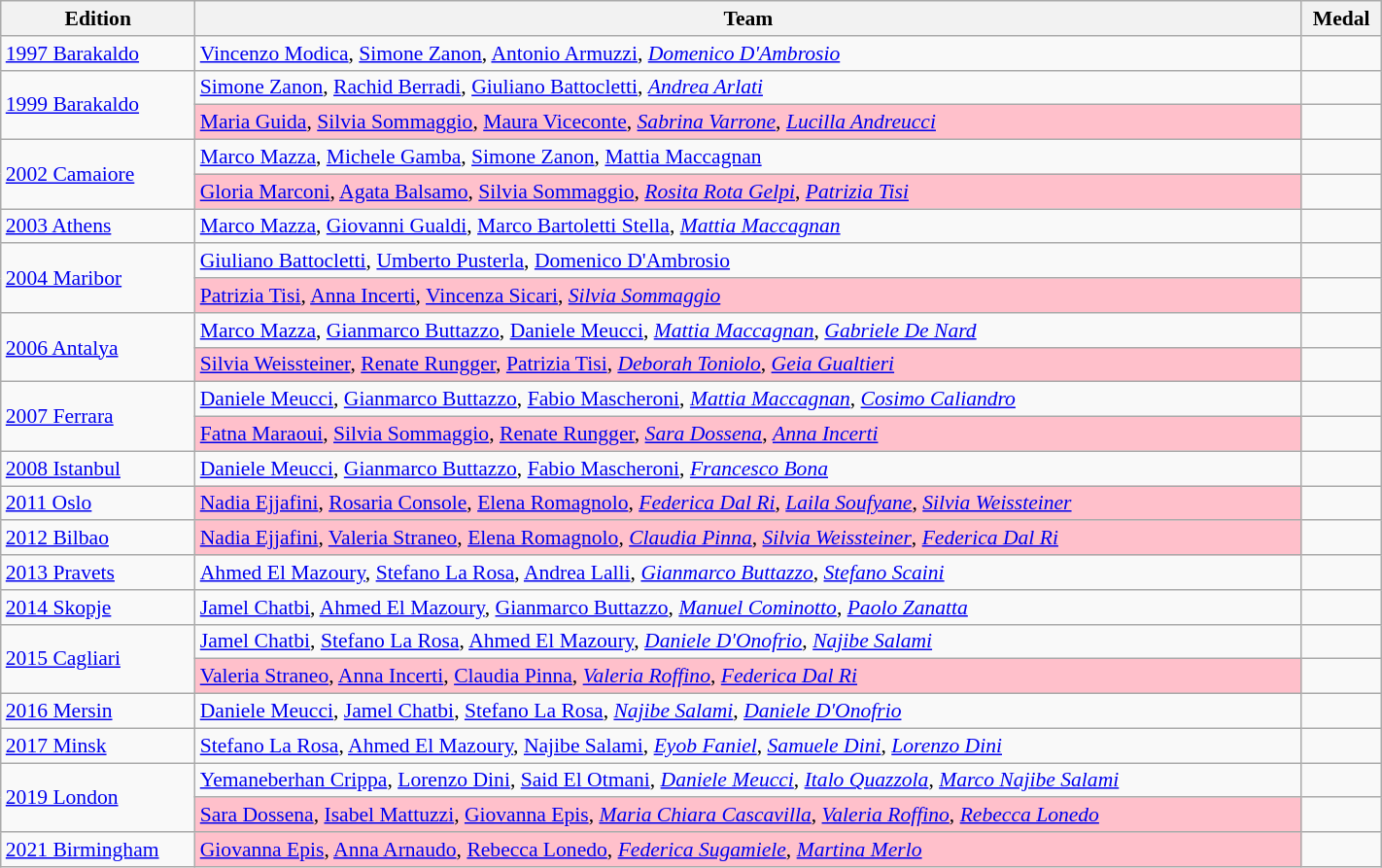<table class="wikitable sortable" width=75% style="font-size:90%; text-align:left;">
<tr>
<th>Edition</th>
<th>Team</th>
<th>Medal</th>
</tr>
<tr>
<td><a href='#'>1997 Barakaldo</a></td>
<td><a href='#'>Vincenzo Modica</a>, <a href='#'>Simone Zanon</a>, <a href='#'>Antonio Armuzzi</a>, <em><a href='#'>Domenico D'Ambrosio</a></em></td>
<td align=center></td>
</tr>
<tr>
<td rowspan=2><a href='#'>1999 Barakaldo</a></td>
<td><a href='#'>Simone Zanon</a>, <a href='#'>Rachid Berradi</a>, <a href='#'>Giuliano Battocletti</a>, <em><a href='#'>Andrea Arlati</a></em></td>
<td align=center></td>
</tr>
<tr>
<td bgcolor=pink><a href='#'>Maria Guida</a>, <a href='#'>Silvia Sommaggio</a>, <a href='#'>Maura Viceconte</a>, <em><a href='#'>Sabrina Varrone</a></em>, <em><a href='#'>Lucilla Andreucci</a></em></td>
<td align=center></td>
</tr>
<tr>
<td rowspan=2><a href='#'>2002 Camaiore</a></td>
<td><a href='#'>Marco Mazza</a>, <a href='#'>Michele Gamba</a>, <a href='#'>Simone Zanon</a>, <a href='#'>Mattia Maccagnan</a></td>
<td align=center></td>
</tr>
<tr>
<td bgcolor=pink><a href='#'>Gloria Marconi</a>, <a href='#'>Agata Balsamo</a>, <a href='#'>Silvia Sommaggio</a>, <em><a href='#'>Rosita Rota Gelpi</a></em>, <em><a href='#'>Patrizia Tisi</a></em></td>
<td align=center></td>
</tr>
<tr>
<td><a href='#'>2003 Athens</a></td>
<td><a href='#'>Marco Mazza</a>, <a href='#'>Giovanni Gualdi</a>, <a href='#'>Marco Bartoletti Stella</a>, <em><a href='#'>Mattia Maccagnan</a></em></td>
<td align=center></td>
</tr>
<tr>
<td rowspan=2><a href='#'>2004 Maribor</a></td>
<td><a href='#'>Giuliano Battocletti</a>, <a href='#'>Umberto Pusterla</a>, <a href='#'>Domenico D'Ambrosio</a></td>
<td align=center></td>
</tr>
<tr>
<td bgcolor=pink><a href='#'>Patrizia Tisi</a>, <a href='#'>Anna Incerti</a>, <a href='#'>Vincenza Sicari</a>, <em><a href='#'>Silvia Sommaggio</a></em></td>
<td align=center></td>
</tr>
<tr>
<td rowspan=2><a href='#'>2006 Antalya</a></td>
<td><a href='#'>Marco Mazza</a>, <a href='#'>Gianmarco Buttazzo</a>, <a href='#'>Daniele Meucci</a>, <em><a href='#'>Mattia Maccagnan</a></em>, <em><a href='#'>Gabriele De Nard</a></em></td>
<td align=center></td>
</tr>
<tr>
<td bgcolor=pink><a href='#'>Silvia Weissteiner</a>, <a href='#'>Renate Rungger</a>, <a href='#'>Patrizia Tisi</a>, <em><a href='#'>Deborah Toniolo</a></em>, <em><a href='#'>Geia Gualtieri</a></em></td>
<td align=center></td>
</tr>
<tr>
<td rowspan=2><a href='#'>2007 Ferrara</a></td>
<td><a href='#'>Daniele Meucci</a>, <a href='#'>Gianmarco Buttazzo</a>, <a href='#'>Fabio Mascheroni</a>, <em><a href='#'>Mattia Maccagnan</a></em>, <em><a href='#'>Cosimo Caliandro</a></em></td>
<td align=center></td>
</tr>
<tr>
<td bgcolor=pink><a href='#'>Fatna Maraoui</a>, <a href='#'>Silvia Sommaggio</a>, <a href='#'>Renate Rungger</a>, <em><a href='#'>Sara Dossena</a></em>, <em><a href='#'>Anna Incerti</a></em></td>
<td align=center></td>
</tr>
<tr>
<td><a href='#'>2008 Istanbul</a></td>
<td><a href='#'>Daniele Meucci</a>, <a href='#'>Gianmarco Buttazzo</a>, <a href='#'>Fabio Mascheroni</a>, <em><a href='#'>Francesco Bona</a></em></td>
<td align=center></td>
</tr>
<tr>
<td><a href='#'>2011 Oslo</a></td>
<td bgcolor=pink><a href='#'>Nadia Ejjafini</a>, <a href='#'>Rosaria Console</a>, <a href='#'>Elena Romagnolo</a>, <em><a href='#'>Federica Dal Ri</a></em>, <em><a href='#'>Laila Soufyane</a></em>, <em><a href='#'>Silvia Weissteiner</a></em></td>
<td align=center></td>
</tr>
<tr>
<td><a href='#'>2012 Bilbao</a></td>
<td bgcolor=pink><a href='#'>Nadia Ejjafini</a>, <a href='#'>Valeria Straneo</a>, <a href='#'>Elena Romagnolo</a>, <em><a href='#'>Claudia Pinna</a></em>, <em><a href='#'>Silvia Weissteiner</a></em>, <em><a href='#'>Federica Dal Ri</a></em></td>
<td align=center></td>
</tr>
<tr>
<td><a href='#'>2013 Pravets</a></td>
<td><a href='#'>Ahmed El Mazoury</a>, <a href='#'>Stefano La Rosa</a>, <a href='#'>Andrea Lalli</a>, <em><a href='#'>Gianmarco Buttazzo</a></em>, <em><a href='#'>Stefano Scaini</a></em></td>
<td align=center></td>
</tr>
<tr>
<td><a href='#'>2014 Skopje</a></td>
<td><a href='#'>Jamel Chatbi</a>, <a href='#'>Ahmed El Mazoury</a>, <a href='#'>Gianmarco Buttazzo</a>, <em><a href='#'>Manuel Cominotto</a></em>, <em><a href='#'>Paolo Zanatta</a></em></td>
<td align=center></td>
</tr>
<tr>
<td rowspan=2><a href='#'>2015 Cagliari</a></td>
<td><a href='#'>Jamel Chatbi</a>, <a href='#'>Stefano La Rosa</a>, <a href='#'>Ahmed El Mazoury</a>, <em><a href='#'>Daniele D'Onofrio</a></em>, <em><a href='#'>Najibe Salami</a></em></td>
<td align=center></td>
</tr>
<tr>
<td bgcolor=pink><a href='#'>Valeria Straneo</a>, <a href='#'>Anna Incerti</a>, <a href='#'>Claudia Pinna</a>, <em><a href='#'>Valeria Roffino</a></em>, <em><a href='#'>Federica Dal Ri</a></em></td>
<td align=center></td>
</tr>
<tr>
<td><a href='#'>2016 Mersin</a></td>
<td><a href='#'>Daniele Meucci</a>, <a href='#'>Jamel Chatbi</a>, <a href='#'>Stefano La Rosa</a>, <em><a href='#'>Najibe Salami</a></em>, <em><a href='#'>Daniele D'Onofrio</a></em></td>
<td align=center></td>
</tr>
<tr>
<td><a href='#'>2017 Minsk</a></td>
<td><a href='#'>Stefano La Rosa</a>, <a href='#'>Ahmed El Mazoury</a>, <a href='#'>Najibe Salami</a>, <em><a href='#'>Eyob Faniel</a></em>, <em><a href='#'>Samuele Dini</a></em>, <em><a href='#'>Lorenzo Dini</a></em></td>
<td align=center></td>
</tr>
<tr>
<td rowspan=2><a href='#'>2019 London</a></td>
<td><a href='#'>Yemaneberhan Crippa</a>, <a href='#'>Lorenzo Dini</a>, <a href='#'>Said El Otmani</a>, <em><a href='#'>Daniele Meucci</a></em>, <em><a href='#'>Italo Quazzola</a></em>, <em><a href='#'>Marco Najibe Salami</a></em></td>
<td align=center></td>
</tr>
<tr>
<td bgcolor=pink><a href='#'>Sara Dossena</a>, <a href='#'>Isabel Mattuzzi</a>, <a href='#'>Giovanna Epis</a>, <em><a href='#'>Maria Chiara Cascavilla</a></em>, <em><a href='#'>Valeria Roffino</a></em>, <em><a href='#'>Rebecca Lonedo</a></em></td>
<td align=center></td>
</tr>
<tr>
<td><a href='#'>2021 Birmingham</a></td>
<td bgcolor=pink><a href='#'>Giovanna Epis</a>, <a href='#'>Anna Arnaudo</a>, <a href='#'>Rebecca Lonedo</a>, <em><a href='#'>Federica Sugamiele</a></em>, <em><a href='#'>Martina Merlo</a></em></td>
<td align=center></td>
</tr>
</table>
